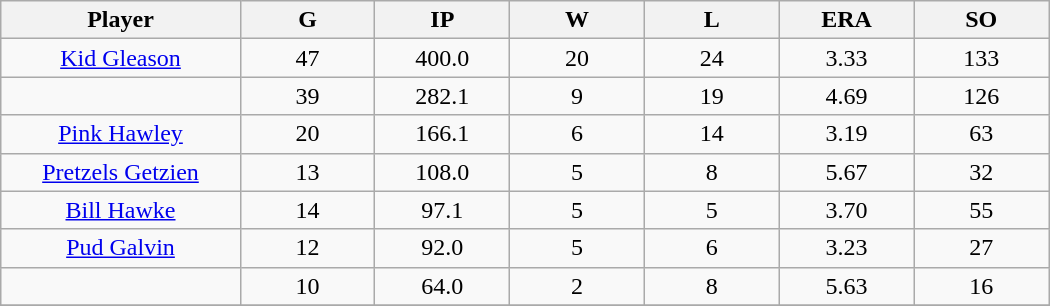<table class="wikitable sortable">
<tr>
<th bgcolor="#DDDDFF" width="16%">Player</th>
<th bgcolor="#DDDDFF" width="9%">G</th>
<th bgcolor="#DDDDFF" width="9%">IP</th>
<th bgcolor="#DDDDFF" width="9%">W</th>
<th bgcolor="#DDDDFF" width="9%">L</th>
<th bgcolor="#DDDDFF" width="9%">ERA</th>
<th bgcolor="#DDDDFF" width="9%">SO</th>
</tr>
<tr align="center">
<td><a href='#'>Kid Gleason</a></td>
<td>47</td>
<td>400.0</td>
<td>20</td>
<td>24</td>
<td>3.33</td>
<td>133</td>
</tr>
<tr align=center>
<td></td>
<td>39</td>
<td>282.1</td>
<td>9</td>
<td>19</td>
<td>4.69</td>
<td>126</td>
</tr>
<tr align="center">
<td><a href='#'>Pink Hawley</a></td>
<td>20</td>
<td>166.1</td>
<td>6</td>
<td>14</td>
<td>3.19</td>
<td>63</td>
</tr>
<tr align=center>
<td><a href='#'>Pretzels Getzien</a></td>
<td>13</td>
<td>108.0</td>
<td>5</td>
<td>8</td>
<td>5.67</td>
<td>32</td>
</tr>
<tr align=center>
<td><a href='#'>Bill Hawke</a></td>
<td>14</td>
<td>97.1</td>
<td>5</td>
<td>5</td>
<td>3.70</td>
<td>55</td>
</tr>
<tr align=center>
<td><a href='#'>Pud Galvin</a></td>
<td>12</td>
<td>92.0</td>
<td>5</td>
<td>6</td>
<td>3.23</td>
<td>27</td>
</tr>
<tr align=center>
<td></td>
<td>10</td>
<td>64.0</td>
<td>2</td>
<td>8</td>
<td>5.63</td>
<td>16</td>
</tr>
<tr align="center">
</tr>
</table>
